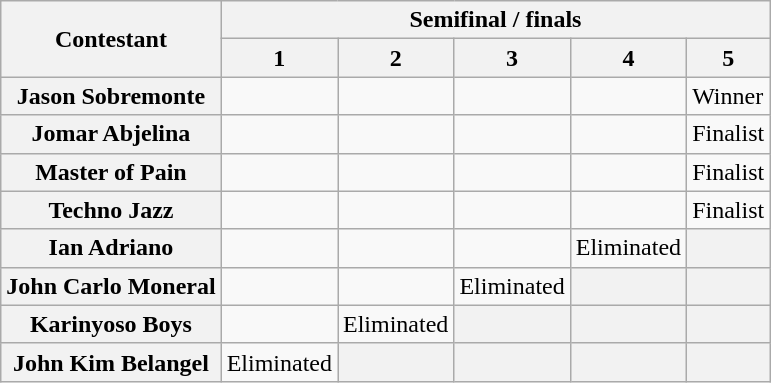<table class="wikitable">
<tr>
<th rowspan=2>Contestant</th>
<th colspan=12>Semifinal / finals</th>
</tr>
<tr>
<th>1</th>
<th>2</th>
<th>3</th>
<th>4</th>
<th>5</th>
</tr>
<tr>
<th>Jason Sobremonte</th>
<td></td>
<td></td>
<td></td>
<td></td>
<td>Winner</td>
</tr>
<tr>
<th>Jomar Abjelina</th>
<td></td>
<td></td>
<td></td>
<td></td>
<td>Finalist</td>
</tr>
<tr>
<th>Master of Pain</th>
<td></td>
<td></td>
<td></td>
<td></td>
<td>Finalist</td>
</tr>
<tr>
<th>Techno Jazz</th>
<td></td>
<td></td>
<td></td>
<td></td>
<td>Finalist</td>
</tr>
<tr>
<th>Ian Adriano</th>
<td></td>
<td></td>
<td></td>
<td>Eliminated</td>
<th></th>
</tr>
<tr>
<th>John Carlo Moneral</th>
<td></td>
<td></td>
<td>Eliminated</td>
<th></th>
<th></th>
</tr>
<tr>
<th>Karinyoso Boys</th>
<td></td>
<td>Eliminated</td>
<th></th>
<th></th>
<th></th>
</tr>
<tr>
<th>John Kim Belangel</th>
<td>Eliminated</td>
<th></th>
<th></th>
<th></th>
<th></th>
</tr>
</table>
